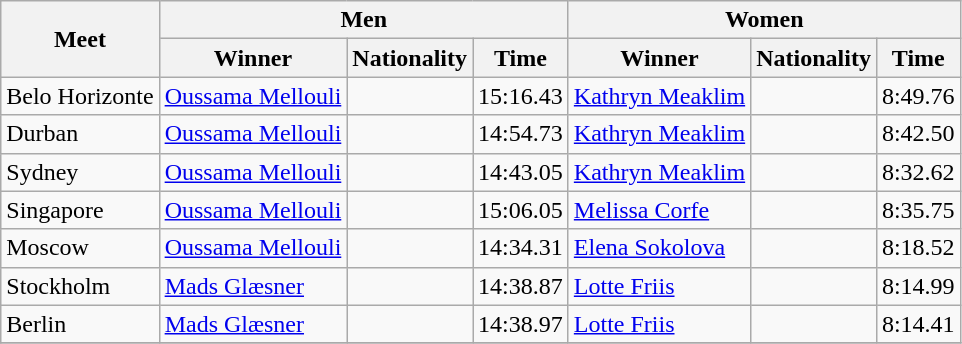<table class="wikitable">
<tr>
<th rowspan="2">Meet</th>
<th colspan="3">Men</th>
<th colspan="3">Women</th>
</tr>
<tr>
<th>Winner</th>
<th>Nationality</th>
<th>Time</th>
<th>Winner</th>
<th>Nationality</th>
<th>Time</th>
</tr>
<tr>
<td>Belo Horizonte</td>
<td><a href='#'>Oussama Mellouli</a></td>
<td></td>
<td>15:16.43</td>
<td><a href='#'>Kathryn Meaklim</a></td>
<td></td>
<td>8:49.76</td>
</tr>
<tr>
<td>Durban</td>
<td><a href='#'>Oussama Mellouli</a></td>
<td></td>
<td>14:54.73</td>
<td><a href='#'>Kathryn Meaklim</a></td>
<td></td>
<td>8:42.50</td>
</tr>
<tr>
<td>Sydney</td>
<td><a href='#'>Oussama Mellouli</a></td>
<td></td>
<td>14:43.05</td>
<td><a href='#'>Kathryn Meaklim</a></td>
<td></td>
<td>8:32.62</td>
</tr>
<tr>
<td>Singapore</td>
<td><a href='#'>Oussama Mellouli</a></td>
<td></td>
<td>15:06.05</td>
<td><a href='#'>Melissa Corfe</a></td>
<td></td>
<td>8:35.75</td>
</tr>
<tr>
<td>Moscow</td>
<td><a href='#'>Oussama Mellouli</a></td>
<td></td>
<td>14:34.31</td>
<td><a href='#'>Elena Sokolova</a></td>
<td></td>
<td>8:18.52</td>
</tr>
<tr>
<td>Stockholm</td>
<td><a href='#'>Mads Glæsner</a></td>
<td></td>
<td>14:38.87</td>
<td><a href='#'>Lotte Friis</a></td>
<td></td>
<td>8:14.99</td>
</tr>
<tr>
<td>Berlin</td>
<td><a href='#'>Mads Glæsner</a></td>
<td></td>
<td>14:38.97</td>
<td><a href='#'>Lotte Friis</a></td>
<td></td>
<td>8:14.41</td>
</tr>
<tr>
</tr>
</table>
